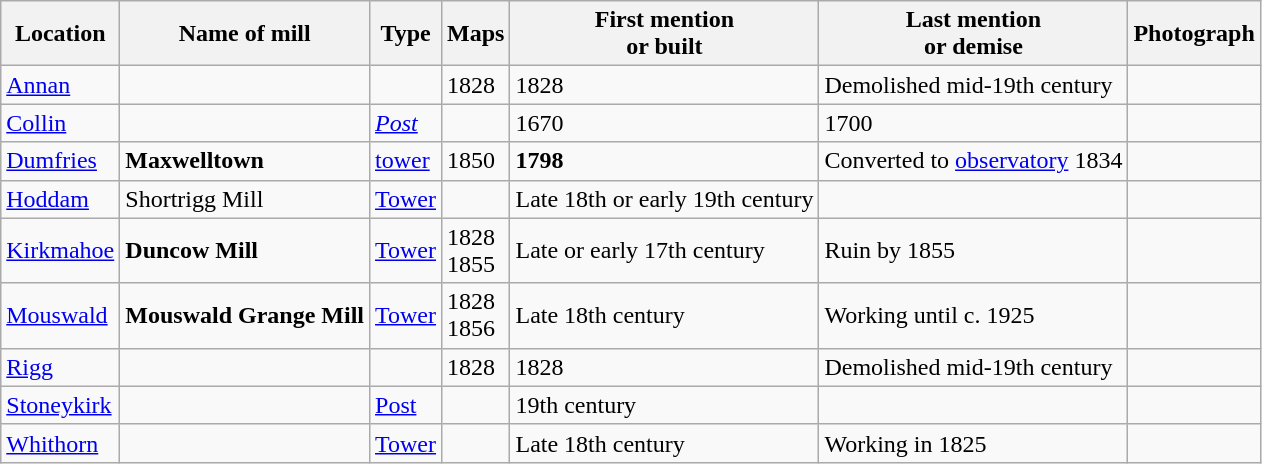<table class="wikitable">
<tr>
<th>Location</th>
<th>Name of mill</th>
<th>Type</th>
<th>Maps</th>
<th>First mention<br>or built</th>
<th>Last mention<br> or demise</th>
<th>Photograph</th>
</tr>
<tr>
<td><a href='#'>Annan</a></td>
<td></td>
<td></td>
<td>1828</td>
<td>1828</td>
<td>Demolished mid-19th century</td>
<td></td>
</tr>
<tr>
<td><a href='#'>Collin</a></td>
<td></td>
<td><em><a href='#'>Post</a></em></td>
<td></td>
<td>1670</td>
<td>1700</td>
<td></td>
</tr>
<tr>
<td><a href='#'>Dumfries</a></td>
<td><strong>Maxwelltown</strong><br></td>
<td><a href='#'>tower</a></td>
<td>1850</td>
<td><strong>1798</strong></td>
<td>Converted to <a href='#'>observatory</a> 1834</td>
<td></td>
</tr>
<tr>
<td><a href='#'>Hoddam</a></td>
<td>Shortrigg Mill<br></td>
<td><a href='#'>Tower</a></td>
<td></td>
<td>Late 18th or early 19th century</td>
<td></td>
<td></td>
</tr>
<tr>
<td><a href='#'>Kirkmahoe</a></td>
<td><strong>Duncow Mill</strong><br></td>
<td><a href='#'>Tower</a></td>
<td>1828<br>1855</td>
<td>Late or early 17th century</td>
<td>Ruin by 1855</td>
<td></td>
</tr>
<tr>
<td><a href='#'>Mouswald</a></td>
<td><strong>Mouswald Grange Mill</strong><br></td>
<td><a href='#'>Tower</a></td>
<td>1828<br>1856</td>
<td>Late 18th century</td>
<td>Working until c. 1925</td>
<td></td>
</tr>
<tr>
<td><a href='#'>Rigg</a></td>
<td></td>
<td></td>
<td>1828</td>
<td>1828</td>
<td>Demolished mid-19th century</td>
<td></td>
</tr>
<tr>
<td><a href='#'>Stoneykirk</a></td>
<td></td>
<td><a href='#'>Post</a></td>
<td></td>
<td>19th century</td>
<td></td>
<td></td>
</tr>
<tr>
<td><a href='#'>Whithorn</a></td>
<td></td>
<td><a href='#'>Tower</a></td>
<td></td>
<td>Late 18th century</td>
<td>Working in 1825</td>
<td></td>
</tr>
</table>
